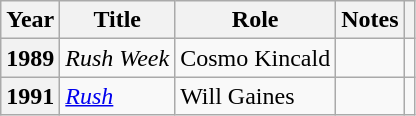<table class="wikitable plainrowheaders sortable" style="margin-right: 0;">
<tr>
<th scope="col">Year</th>
<th scope="col">Title</th>
<th scope="col">Role</th>
<th scope="col" class="unsortable">Notes</th>
<th scope="col" class="unsortable"></th>
</tr>
<tr>
<th scope="row">1989</th>
<td><em>Rush Week</em></td>
<td>Cosmo Kincald</td>
<td></td>
<td style="text-align: center;"></td>
</tr>
<tr>
<th scope="row">1991</th>
<td><em><a href='#'>Rush</a></em></td>
<td>Will Gaines</td>
<td></td>
<td style="text-align: center;"></td>
</tr>
</table>
